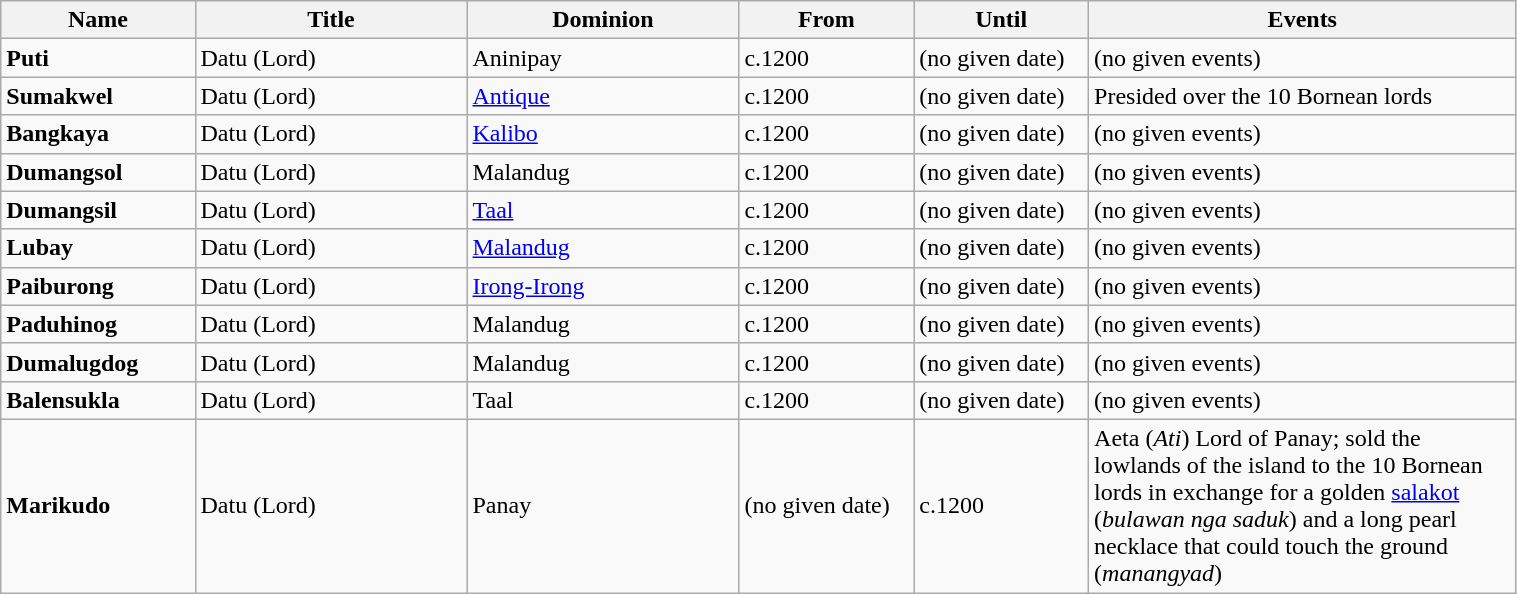<table width=80% class="wikitable">
<tr>
<th width=10%>Name</th>
<th width=14%>Title</th>
<th width=14%>Dominion</th>
<th width=9%>From</th>
<th width=9%>Until</th>
<th width=22%>Events</th>
</tr>
<tr>
<td><strong>Puti</strong></td>
<td>Datu (Lord)</td>
<td>Aninipay</td>
<td>c.1200</td>
<td>(no given date)</td>
<td>(no given events)</td>
</tr>
<tr>
<td><strong>Sumakwel</strong></td>
<td>Datu (Lord)</td>
<td><a href='#'>Antique</a></td>
<td>c.1200</td>
<td>(no given date)</td>
<td>Presided over the 10 Bornean lords</td>
</tr>
<tr>
<td><strong>Bangkaya</strong></td>
<td>Datu (Lord)</td>
<td><a href='#'>Kalibo</a></td>
<td>c.1200</td>
<td>(no given date)</td>
<td>(no given events)</td>
</tr>
<tr>
<td><strong>Dumangsol</strong></td>
<td>Datu (Lord)</td>
<td>Malandug</td>
<td>c.1200</td>
<td>(no given date)</td>
<td>(no given events)</td>
</tr>
<tr>
<td><strong>Dumangsil</strong></td>
<td>Datu (Lord)</td>
<td><a href='#'>Taal</a></td>
<td>c.1200</td>
<td>(no given date)</td>
<td>(no given events)</td>
</tr>
<tr>
<td><strong>Lubay</strong></td>
<td>Datu (Lord)</td>
<td><a href='#'>Malandug</a></td>
<td>c.1200</td>
<td>(no given date)</td>
<td>(no given events)</td>
</tr>
<tr>
<td><strong>Paiburong</strong></td>
<td>Datu (Lord)</td>
<td><a href='#'>Irong-Irong</a></td>
<td>c.1200</td>
<td>(no given date)</td>
<td>(no given events)</td>
</tr>
<tr>
<td><strong>Paduhinog</strong></td>
<td>Datu (Lord)</td>
<td>Malandug</td>
<td>c.1200</td>
<td>(no given date)</td>
<td>(no given events)</td>
</tr>
<tr>
<td><strong>Dumalugdog </strong></td>
<td>Datu (Lord)</td>
<td>Malandug</td>
<td>c.1200</td>
<td>(no given date)</td>
<td>(no given events)</td>
</tr>
<tr>
<td><strong>Balensukla</strong></td>
<td>Datu (Lord)</td>
<td>Taal</td>
<td>c.1200</td>
<td>(no given date)</td>
<td>(no given events)</td>
</tr>
<tr>
<td><strong>Marikudo</strong></td>
<td>Datu (Lord)</td>
<td>Panay</td>
<td>(no given date)</td>
<td>c.1200</td>
<td>Aeta (<em>Ati</em>) Lord of Panay; sold the lowlands of the island to the 10 Bornean lords in exchange for a golden <a href='#'>salakot</a> (<em>bulawan nga saduk</em>) and a long pearl necklace that could touch the ground (<em>manangyad</em>)</td>
</tr>
</table>
